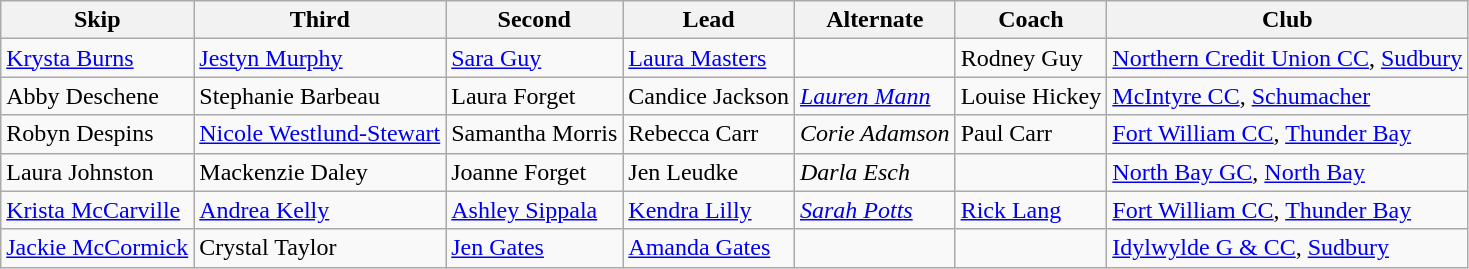<table class="wikitable">
<tr>
<th scope="col">Skip</th>
<th scope="col">Third</th>
<th scope="col">Second</th>
<th scope="col">Lead</th>
<th scope="col">Alternate</th>
<th scope="col">Coach</th>
<th scope="col">Club</th>
</tr>
<tr>
<td><a href='#'>Krysta Burns</a></td>
<td><a href='#'>Jestyn Murphy</a></td>
<td><a href='#'>Sara Guy</a></td>
<td><a href='#'>Laura Masters</a></td>
<td></td>
<td>Rodney Guy</td>
<td><a href='#'>Northern Credit Union CC</a>, <a href='#'>Sudbury</a></td>
</tr>
<tr>
<td>Abby Deschene</td>
<td>Stephanie Barbeau</td>
<td>Laura Forget</td>
<td>Candice Jackson</td>
<td><em><a href='#'>Lauren Mann</a></em></td>
<td>Louise Hickey</td>
<td><a href='#'>McIntyre CC</a>, <a href='#'>Schumacher</a></td>
</tr>
<tr>
<td>Robyn Despins</td>
<td><a href='#'>Nicole Westlund-Stewart</a></td>
<td>Samantha Morris</td>
<td>Rebecca Carr</td>
<td><em>Corie Adamson</em></td>
<td>Paul Carr</td>
<td><a href='#'>Fort William CC</a>, <a href='#'>Thunder Bay</a></td>
</tr>
<tr>
<td>Laura Johnston</td>
<td>Mackenzie Daley</td>
<td>Joanne Forget</td>
<td>Jen Leudke</td>
<td><em>Darla Esch</em></td>
<td></td>
<td><a href='#'>North Bay GC</a>, <a href='#'>North Bay</a></td>
</tr>
<tr>
<td><a href='#'>Krista McCarville</a></td>
<td><a href='#'>Andrea Kelly</a></td>
<td><a href='#'>Ashley Sippala</a></td>
<td><a href='#'>Kendra Lilly</a></td>
<td><em><a href='#'>Sarah Potts</a></em></td>
<td><a href='#'>Rick Lang</a></td>
<td><a href='#'>Fort William CC</a>, <a href='#'>Thunder Bay</a></td>
</tr>
<tr>
<td><a href='#'>Jackie McCormick</a></td>
<td>Crystal Taylor</td>
<td><a href='#'>Jen Gates</a></td>
<td><a href='#'>Amanda Gates</a></td>
<td></td>
<td></td>
<td><a href='#'>Idylwylde G & CC</a>, <a href='#'>Sudbury</a></td>
</tr>
</table>
